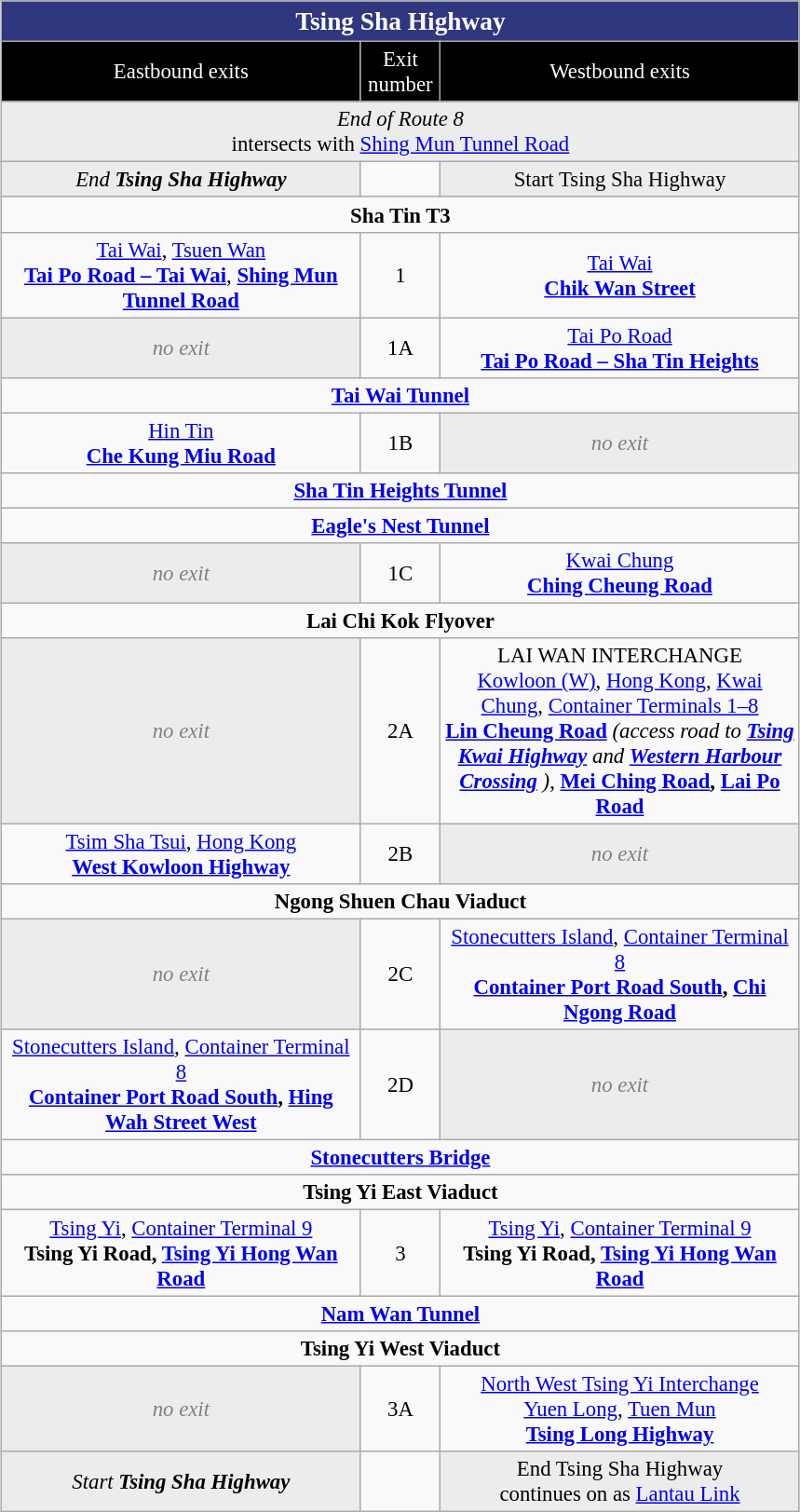<table border=1 cellpadding=2 style="margin-left:1em; margin-bottom: 1em; color: black; border-collapse: collapse; font-size: 95%;" class="wikitable">
<tr align="center" style="background:#30377F; color: white;font-size:120%;">
<td colspan="3"><strong>Tsing Sha Highway</strong> </td>
</tr>
<tr align="center" style="background:#000000; color:white;">
<td width="250px">Eastbound exits</td>
<td width="50px">Exit number</td>
<td width="250px">Westbound exits</td>
</tr>
<tr align="center">
<td colspan="3" style="background: #ececec; color: black;" class="table-na"><em>End of Route 8</em><br>intersects with  <a href='#'>Shing Mun Tunnel Road</a></td>
</tr>
<tr align="center">
<td style="background: #ececec; color: black;" class="table-na"><em>End <strong>Tsing Sha Highway<strong><em> </td>
<td></td>
<td style="background: #ececec; color: black;" class="table-na"></em>Start </strong>Tsing Sha Highway</em></strong> </td>
</tr>
<tr align="center">
<td colspan="3"><strong>Sha Tin T3</strong></td>
</tr>
<tr align="center">
<td><a href='#'>Tai Wai</a>, <a href='#'>Tsuen Wan</a><br><strong><a href='#'>Tai Po Road – Tai Wai</a></strong>, <strong><a href='#'>Shing Mun Tunnel Road</a></strong> </td>
<td>1</td>
<td><a href='#'>Tai Wai</a><br><strong><a href='#'>Chik Wan Street</a></strong></td>
</tr>
<tr align="center">
<td style="background: #ececec; color: grey;" class="table-na"><em>no exit</em></td>
<td>1A</td>
<td><a href='#'>Tai Po Road</a><br><strong><a href='#'>Tai Po Road – Sha Tin Heights</a></strong></td>
</tr>
<tr align="center">
<td colspan="3"><strong><a href='#'>Tai Wai Tunnel</a></strong></td>
</tr>
<tr align="center">
<td><a href='#'>Hin Tin</a><br><strong><a href='#'>Che Kung Miu Road</a></strong></td>
<td>1B</td>
<td style="background: #ececec; color: grey;" class="table-na"><em>no exit</em></td>
</tr>
<tr align="center">
<td colspan="3"><strong><a href='#'>Sha Tin Heights Tunnel</a></strong></td>
</tr>
<tr align="center">
<td colspan="3"><strong><a href='#'>Eagle's Nest Tunnel</a></strong></td>
</tr>
<tr align="center">
<td style="background: #ececec; color: grey;" class="table-na"><em>no exit</em></td>
<td>1C</td>
<td><a href='#'>Kwai Chung</a><br><strong><a href='#'>Ching Cheung Road</a></strong> </td>
</tr>
<tr align="center">
<td colspan="3"><strong>Lai Chi Kok Flyover</strong></td>
</tr>
<tr align="center">
<td style="background: #ececec; color: grey;" class="table-na"><em>no exit</em></td>
<td>2A</td>
<td>LAI WAN INTERCHANGE<br><a href='#'>Kowloon (W)</a>, <a href='#'>Hong Kong</a>, <a href='#'>Kwai Chung</a>, <a href='#'>Container Terminals 1–8</a><br><strong><a href='#'>Lin Cheung Road</a></strong> <em>(access road to <strong><a href='#'>Tsing Kwai Highway</a> </strong> and <strong><a href='#'>Western Harbour Crossing</a> </strong>)</em>, <strong><a href='#'>Mei Ching Road</a>, <a href='#'>Lai Po Road</a></strong></td>
</tr>
<tr align="center">
<td><a href='#'>Tsim Sha Tsui</a>, <a href='#'>Hong Kong</a><br><strong><a href='#'>West Kowloon Highway</a></strong> </td>
<td>2B</td>
<td style="background: #ececec; color: grey;" class="table-na"><em>no exit</em></td>
</tr>
<tr align="center">
<td colspan="3"><strong>Ngong Shuen Chau Viaduct</strong></td>
</tr>
<tr align="center">
<td style="background: #ececec; color: grey;" class="table-na"><em>no exit</em></td>
<td>2C</td>
<td><a href='#'>Stonecutters Island</a>, <a href='#'>Container Terminal 8</a><br><strong><a href='#'>Container Port Road South</a>, <a href='#'>Chi Ngong Road</a></strong></td>
</tr>
<tr align="center">
<td><a href='#'>Stonecutters Island</a>, <a href='#'>Container Terminal 8</a><br><strong><a href='#'>Container Port Road South</a>, <a href='#'>Hing Wah Street West</a></strong></td>
<td>2D</td>
<td style="background: #ececec; color: grey;" class="table-na"><em>no exit</em></td>
</tr>
<tr align="center">
<td colspan="3"><strong><a href='#'>Stonecutters Bridge</a></strong></td>
</tr>
<tr align="center">
<td colspan="3"><strong>Tsing Yi East Viaduct</strong></td>
</tr>
<tr align="center">
<td><a href='#'>Tsing Yi</a>, <a href='#'>Container Terminal 9</a><br><strong>Tsing Yi Road, <a href='#'>Tsing Yi Hong Wan Road</a></strong></td>
<td>3</td>
<td><a href='#'>Tsing Yi</a>, <a href='#'>Container Terminal 9</a><br><strong>Tsing Yi Road, <a href='#'>Tsing Yi Hong Wan Road</a></strong></td>
</tr>
<tr align="center">
<td colspan="3"><strong><a href='#'>Nam Wan Tunnel</a></strong></td>
</tr>
<tr align="center">
<td colspan="3"><strong>Tsing Yi West Viaduct</strong></td>
</tr>
<tr align="center">
<td style="background: #ececec; color: grey;" class="table-na"><em>no exit</em></td>
<td>3A</td>
<td><a href='#'>North West Tsing Yi Interchange</a><br><a href='#'>Yuen Long</a>, <a href='#'>Tuen Mun</a><br><strong><a href='#'>Tsing Long Highway</a></strong> </td>
</tr>
<tr align="center">
<td style="background: #ececec; color: black;" class="table-na"><em>Start <strong>Tsing Sha Highway<strong><em> </td>
<td></td>
<td style="background: #ececec; color: black;" class="table-na"></em>End </strong>Tsing Sha Highway</em></strong> <br>continues on as <a href='#'>Lantau Link</a> </td>
</tr>
</table>
